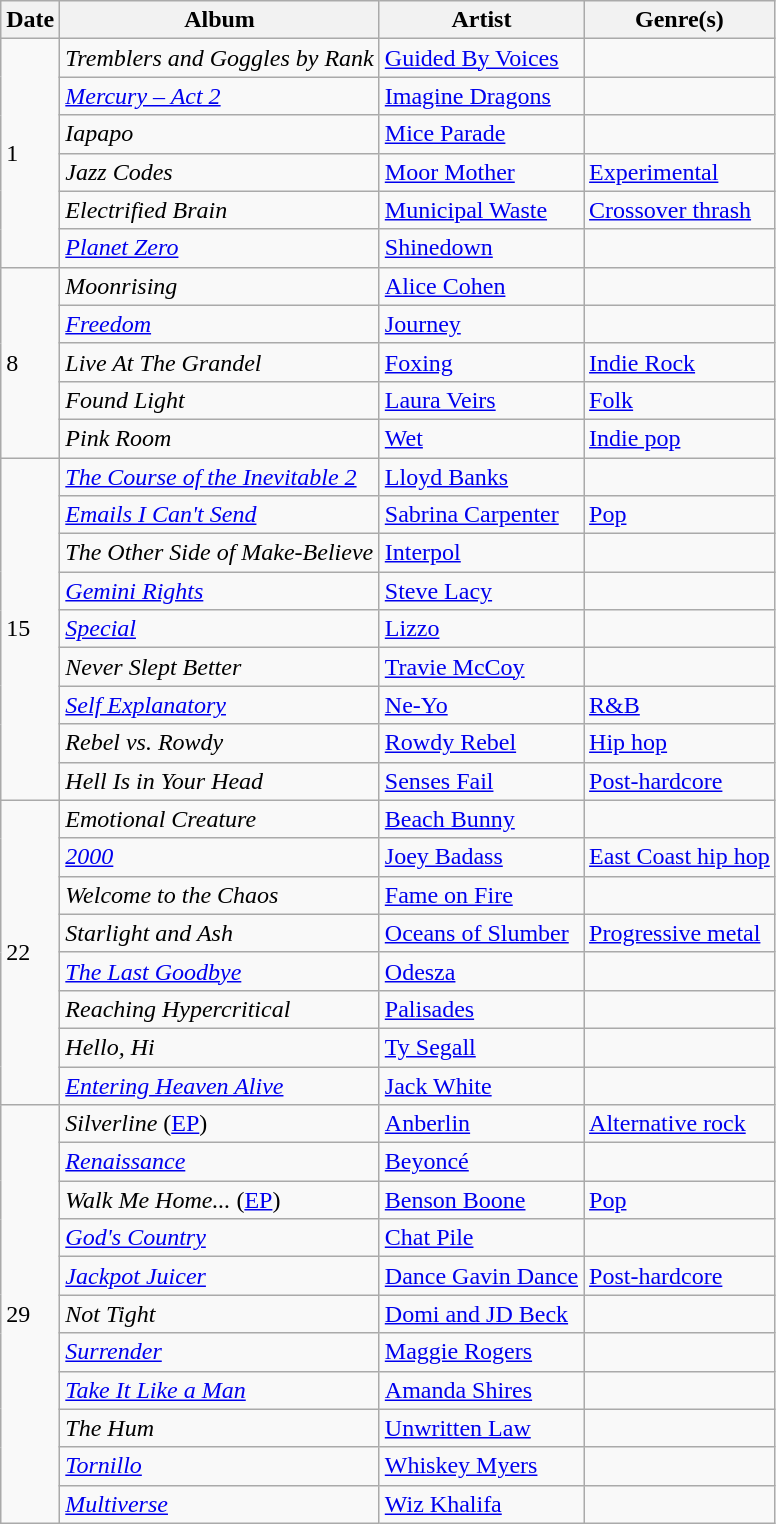<table class="wikitable">
<tr>
<th>Date</th>
<th>Album</th>
<th>Artist</th>
<th>Genre(s)</th>
</tr>
<tr>
<td rowspan="6">1</td>
<td><em>Tremblers and Goggles by Rank</em></td>
<td><a href='#'>Guided By Voices</a></td>
<td></td>
</tr>
<tr>
<td><em><a href='#'>Mercury – Act 2</a></em></td>
<td><a href='#'>Imagine Dragons</a></td>
<td></td>
</tr>
<tr>
<td><em>Iapapo</em></td>
<td><a href='#'>Mice Parade</a></td>
<td></td>
</tr>
<tr>
<td><em>Jazz Codes</em></td>
<td><a href='#'>Moor Mother</a></td>
<td><a href='#'>Experimental</a></td>
</tr>
<tr>
<td><em>Electrified Brain</em></td>
<td><a href='#'>Municipal Waste</a></td>
<td><a href='#'>Crossover thrash</a></td>
</tr>
<tr>
<td><em><a href='#'>Planet Zero</a></em></td>
<td><a href='#'>Shinedown</a></td>
<td></td>
</tr>
<tr>
<td rowspan="5">8</td>
<td><em>Moonrising</em></td>
<td><a href='#'>Alice Cohen</a></td>
<td></td>
</tr>
<tr>
<td><em><a href='#'>Freedom</a></em></td>
<td><a href='#'>Journey</a></td>
<td></td>
</tr>
<tr>
<td><em>Live At The Grandel</em></td>
<td><a href='#'>Foxing</a></td>
<td><a href='#'>Indie Rock</a></td>
</tr>
<tr>
<td><em>Found Light</em></td>
<td><a href='#'>Laura Veirs</a></td>
<td><a href='#'>Folk</a></td>
</tr>
<tr>
<td><em>Pink Room</em></td>
<td><a href='#'>Wet</a></td>
<td><a href='#'>Indie pop</a></td>
</tr>
<tr>
<td rowspan="9">15</td>
<td><em><a href='#'>The Course of the Inevitable 2</a></em></td>
<td><a href='#'>Lloyd Banks</a></td>
<td></td>
</tr>
<tr>
<td><em><a href='#'>Emails I Can't Send</a></em></td>
<td><a href='#'>Sabrina Carpenter</a></td>
<td><a href='#'>Pop</a></td>
</tr>
<tr>
<td><em>The Other Side of Make-Believe</em></td>
<td><a href='#'>Interpol</a></td>
<td></td>
</tr>
<tr>
<td><em><a href='#'>Gemini Rights</a></em></td>
<td><a href='#'>Steve Lacy</a></td>
<td></td>
</tr>
<tr>
<td><em><a href='#'>Special</a></em></td>
<td><a href='#'>Lizzo</a></td>
<td></td>
</tr>
<tr>
<td><em>Never Slept Better</em></td>
<td><a href='#'>Travie McCoy</a></td>
<td></td>
</tr>
<tr>
<td><em><a href='#'>Self Explanatory</a></em></td>
<td><a href='#'>Ne-Yo</a></td>
<td><a href='#'>R&B</a></td>
</tr>
<tr>
<td><em>Rebel vs. Rowdy</em></td>
<td><a href='#'>Rowdy Rebel</a></td>
<td><a href='#'>Hip hop</a></td>
</tr>
<tr>
<td><em>Hell Is in Your Head</em></td>
<td><a href='#'>Senses Fail</a></td>
<td><a href='#'>Post-hardcore</a></td>
</tr>
<tr>
<td rowspan="8">22</td>
<td><em>Emotional Creature</em></td>
<td><a href='#'>Beach Bunny</a></td>
<td></td>
</tr>
<tr>
<td><em><a href='#'>2000</a></em></td>
<td><a href='#'>Joey Badass</a></td>
<td><a href='#'>East Coast hip hop</a></td>
</tr>
<tr>
<td><em>Welcome to the Chaos</em></td>
<td><a href='#'>Fame on Fire</a></td>
<td></td>
</tr>
<tr>
<td><em>Starlight and Ash</em></td>
<td><a href='#'>Oceans of Slumber</a></td>
<td><a href='#'>Progressive metal</a></td>
</tr>
<tr>
<td><em><a href='#'>The Last Goodbye</a></em></td>
<td><a href='#'>Odesza</a></td>
<td></td>
</tr>
<tr>
<td><em>Reaching Hypercritical</em></td>
<td><a href='#'>Palisades</a></td>
<td></td>
</tr>
<tr>
<td><em>Hello, Hi</em></td>
<td><a href='#'>Ty Segall</a></td>
<td></td>
</tr>
<tr>
<td><em><a href='#'>Entering Heaven Alive</a></em></td>
<td><a href='#'>Jack White</a></td>
<td></td>
</tr>
<tr>
<td rowspan="11">29</td>
<td><em>Silverline</em> (<a href='#'>EP</a>)</td>
<td><a href='#'>Anberlin</a></td>
<td><a href='#'>Alternative rock</a></td>
</tr>
<tr>
<td><em><a href='#'>Renaissance</a></em></td>
<td><a href='#'>Beyoncé</a></td>
<td></td>
</tr>
<tr>
<td><em>Walk Me Home...</em> (<a href='#'>EP</a>)</td>
<td><a href='#'>Benson Boone</a></td>
<td><a href='#'>Pop</a></td>
</tr>
<tr>
<td><em><a href='#'>God's Country</a></em></td>
<td><a href='#'>Chat Pile</a></td>
<td></td>
</tr>
<tr>
<td><em><a href='#'>Jackpot Juicer</a></em></td>
<td><a href='#'>Dance Gavin Dance</a></td>
<td><a href='#'>Post-hardcore</a></td>
</tr>
<tr>
<td><em>Not Tight</em></td>
<td><a href='#'>Domi and JD Beck</a></td>
<td></td>
</tr>
<tr>
<td><em><a href='#'>Surrender</a></em></td>
<td><a href='#'>Maggie Rogers</a></td>
<td></td>
</tr>
<tr>
<td><em><a href='#'>Take It Like a Man</a></em></td>
<td><a href='#'>Amanda Shires</a></td>
<td></td>
</tr>
<tr>
<td><em>The Hum</em></td>
<td><a href='#'>Unwritten Law</a></td>
<td></td>
</tr>
<tr>
<td><em><a href='#'>Tornillo</a></em></td>
<td><a href='#'>Whiskey Myers</a></td>
<td></td>
</tr>
<tr>
<td><em><a href='#'>Multiverse</a></em></td>
<td><a href='#'>Wiz Khalifa</a></td>
<td></td>
</tr>
</table>
